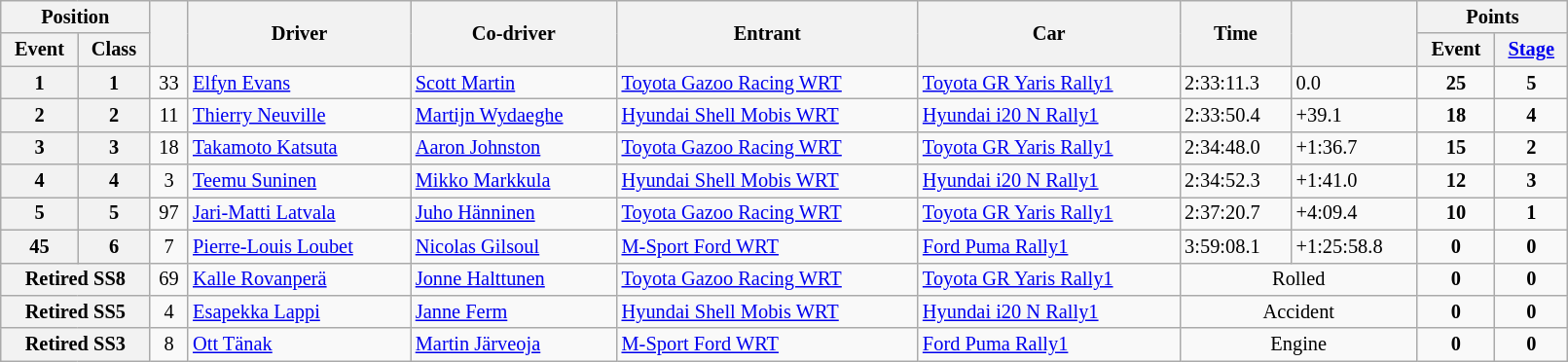<table class="wikitable" width=85% style="font-size: 85%;">
<tr>
<th colspan="2">Position</th>
<th rowspan="2"></th>
<th rowspan="2">Driver</th>
<th rowspan="2">Co-driver</th>
<th rowspan="2">Entrant</th>
<th rowspan="2">Car</th>
<th rowspan="2">Time</th>
<th rowspan="2"></th>
<th colspan="2">Points</th>
</tr>
<tr>
<th>Event</th>
<th>Class</th>
<th>Event</th>
<th><a href='#'>Stage</a></th>
</tr>
<tr>
<th>1</th>
<th>1</th>
<td align="center">33</td>
<td><a href='#'>Elfyn Evans</a></td>
<td><a href='#'>Scott Martin</a></td>
<td><a href='#'>Toyota Gazoo Racing WRT</a></td>
<td><a href='#'>Toyota GR Yaris Rally1</a></td>
<td>2:33:11.3</td>
<td>0.0</td>
<td align="center"><strong>25</strong></td>
<td align="center"><strong>5</strong></td>
</tr>
<tr>
<th>2</th>
<th>2</th>
<td align="center">11</td>
<td><a href='#'>Thierry Neuville</a></td>
<td><a href='#'>Martijn Wydaeghe</a></td>
<td><a href='#'>Hyundai Shell Mobis WRT</a></td>
<td><a href='#'>Hyundai i20 N Rally1</a></td>
<td>2:33:50.4</td>
<td>+39.1</td>
<td align="center"><strong>18</strong></td>
<td align="center"><strong>4</strong></td>
</tr>
<tr>
<th>3</th>
<th>3</th>
<td align="center">18</td>
<td><a href='#'>Takamoto Katsuta</a></td>
<td><a href='#'>Aaron Johnston</a></td>
<td><a href='#'>Toyota Gazoo Racing WRT</a></td>
<td><a href='#'>Toyota GR Yaris Rally1</a></td>
<td>2:34:48.0</td>
<td>+1:36.7</td>
<td align="center"><strong>15</strong></td>
<td align="center"><strong>2</strong></td>
</tr>
<tr>
<th>4</th>
<th>4</th>
<td align="center">3</td>
<td><a href='#'>Teemu Suninen</a></td>
<td><a href='#'>Mikko Markkula</a></td>
<td><a href='#'>Hyundai Shell Mobis WRT</a></td>
<td><a href='#'>Hyundai i20 N Rally1</a></td>
<td>2:34:52.3</td>
<td>+1:41.0</td>
<td align="center"><strong>12</strong></td>
<td align="center"><strong>3</strong></td>
</tr>
<tr>
<th>5</th>
<th>5</th>
<td align="center">97</td>
<td><a href='#'>Jari-Matti Latvala</a></td>
<td><a href='#'>Juho Hänninen</a></td>
<td><a href='#'>Toyota Gazoo Racing WRT</a></td>
<td><a href='#'>Toyota GR Yaris Rally1</a></td>
<td>2:37:20.7</td>
<td>+4:09.4</td>
<td align="center"><strong>10</strong></td>
<td align="center"><strong>1</strong></td>
</tr>
<tr>
<th>45</th>
<th>6</th>
<td align="center">7</td>
<td><a href='#'>Pierre-Louis Loubet</a></td>
<td><a href='#'>Nicolas Gilsoul</a></td>
<td><a href='#'>M-Sport Ford WRT</a></td>
<td><a href='#'>Ford Puma Rally1</a></td>
<td>3:59:08.1</td>
<td>+1:25:58.8</td>
<td align="center"><strong>0</strong></td>
<td align="center"><strong>0</strong></td>
</tr>
<tr>
<th colspan="2">Retired SS8</th>
<td align="center">69</td>
<td><a href='#'>Kalle Rovanperä</a></td>
<td><a href='#'>Jonne Halttunen</a></td>
<td><a href='#'>Toyota Gazoo Racing WRT</a></td>
<td><a href='#'>Toyota GR Yaris Rally1</a></td>
<td align="center" colspan="2">Rolled</td>
<td align="center"><strong>0</strong></td>
<td align="center"><strong>0</strong></td>
</tr>
<tr>
<th colspan="2">Retired SS5</th>
<td align="center">4</td>
<td><a href='#'>Esapekka Lappi</a></td>
<td><a href='#'>Janne Ferm</a></td>
<td><a href='#'>Hyundai Shell Mobis WRT</a></td>
<td><a href='#'>Hyundai i20 N Rally1</a></td>
<td align="center" colspan="2">Accident</td>
<td align="center"><strong>0</strong></td>
<td align="center"><strong>0</strong></td>
</tr>
<tr>
<th colspan="2">Retired SS3</th>
<td align="center">8</td>
<td><a href='#'>Ott Tänak</a></td>
<td><a href='#'>Martin Järveoja</a></td>
<td><a href='#'>M-Sport Ford WRT</a></td>
<td><a href='#'>Ford Puma Rally1</a></td>
<td align="center" colspan="2">Engine</td>
<td align="center"><strong>0</strong></td>
<td align="center"><strong>0</strong></td>
</tr>
</table>
